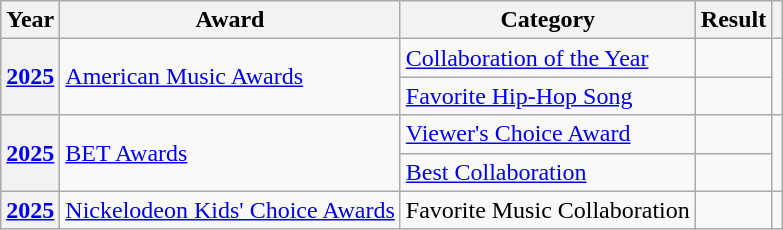<table class="wikitable plainrowheaders">
<tr align=center>
<th scope="col">Year</th>
<th scope="col">Award</th>
<th scope="col">Category</th>
<th scope="col">Result</th>
<th scope="col"></th>
</tr>
<tr>
<th scope="row" rowspan="2"><a href='#'>2025</a></th>
<td rowspan="2"><a href='#'>American Music Awards</a></td>
<td><a href='#'>Collaboration of the Year</a></td>
<td></td>
<td style="text-align:center;" rowspan="2"></td>
</tr>
<tr>
<td><a href='#'>Favorite Hip-Hop Song</a></td>
<td></td>
</tr>
<tr>
<th scope="row" rowspan="2"><a href='#'>2025</a></th>
<td rowspan="2"><a href='#'>BET Awards</a></td>
<td><a href='#'>Viewer's Choice Award</a></td>
<td></td>
<td style="text-align:center;" rowspan="2"></td>
</tr>
<tr>
<td><a href='#'>Best Collaboration</a></td>
<td></td>
</tr>
<tr>
<th scope="row"><a href='#'>2025</a></th>
<td><a href='#'>Nickelodeon Kids' Choice Awards</a></td>
<td>Favorite Music Collaboration</td>
<td></td>
<td style="text-align:center;"></td>
</tr>
</table>
